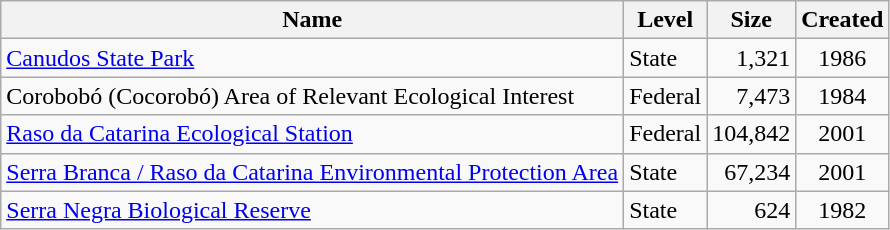<table class="wikitable sortable">
<tr>
<th>Name</th>
<th>Level</th>
<th>Size</th>
<th>Created</th>
</tr>
<tr>
<td><a href='#'>Canudos State Park</a></td>
<td>State</td>
<td style="text-align:right;">1,321</td>
<td style="text-align:center;">1986</td>
</tr>
<tr>
<td>Corobobó (Cocorobó) Area of Relevant Ecological Interest</td>
<td>Federal</td>
<td style="text-align:right;">7,473</td>
<td style="text-align:center;">1984</td>
</tr>
<tr>
<td><a href='#'>Raso da Catarina Ecological Station</a></td>
<td>Federal</td>
<td style="text-align:right;">104,842</td>
<td style="text-align:center;">2001</td>
</tr>
<tr>
<td><a href='#'>Serra Branca / Raso da Catarina Environmental Protection Area</a></td>
<td>State</td>
<td style="text-align:right;">67,234</td>
<td style="text-align:center;">2001</td>
</tr>
<tr>
<td><a href='#'>Serra Negra Biological Reserve</a></td>
<td>State</td>
<td style="text-align:right;">624</td>
<td style="text-align:center;">1982</td>
</tr>
</table>
